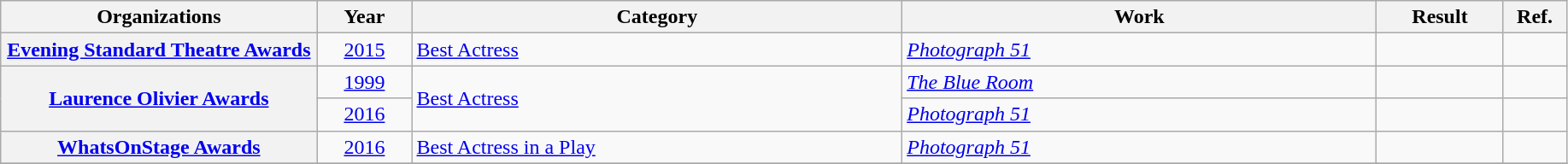<table class="wikitable sortable plainrowheaders">
<tr>
<th scope="col" style="width:20%;">Organizations</th>
<th scope="col" style="width:6%;">Year</th>
<th scope="col" style="width:31%;">Category</th>
<th scope="col" style="width:30%;">Work</th>
<th scope="col" style="width:8%;">Result</th>
<th scope="col" style="width:4%;" class="unsortable">Ref.</th>
</tr>
<tr>
<th rowspan="1" scope="row"><a href='#'>Evening Standard Theatre Awards</a></th>
<td style="text-align:center;"><a href='#'>2015</a></td>
<td><a href='#'>Best Actress</a></td>
<td><em><a href='#'>Photograph 51</a></em></td>
<td></td>
<td style="text-align:center;"></td>
</tr>
<tr>
<th rowspan="2" scope="row"><a href='#'>Laurence Olivier Awards</a></th>
<td style="text-align:center;"><a href='#'>1999</a></td>
<td rowspan="2"><a href='#'>Best Actress</a></td>
<td><em><a href='#'>The Blue Room</a></em></td>
<td></td>
<td style="text-align:center;"></td>
</tr>
<tr>
<td style="text-align:center;"><a href='#'>2016</a></td>
<td><em><a href='#'>Photograph 51</a></em></td>
<td></td>
<td style="text-align:center;"></td>
</tr>
<tr>
<th rowspan="1" scope="row"><a href='#'>WhatsOnStage Awards</a></th>
<td style="text-align:center;"><a href='#'>2016</a></td>
<td><a href='#'>Best Actress in a Play</a></td>
<td><em><a href='#'>Photograph 51</a></em></td>
<td></td>
<td style="text-align:center;"></td>
</tr>
<tr>
</tr>
</table>
